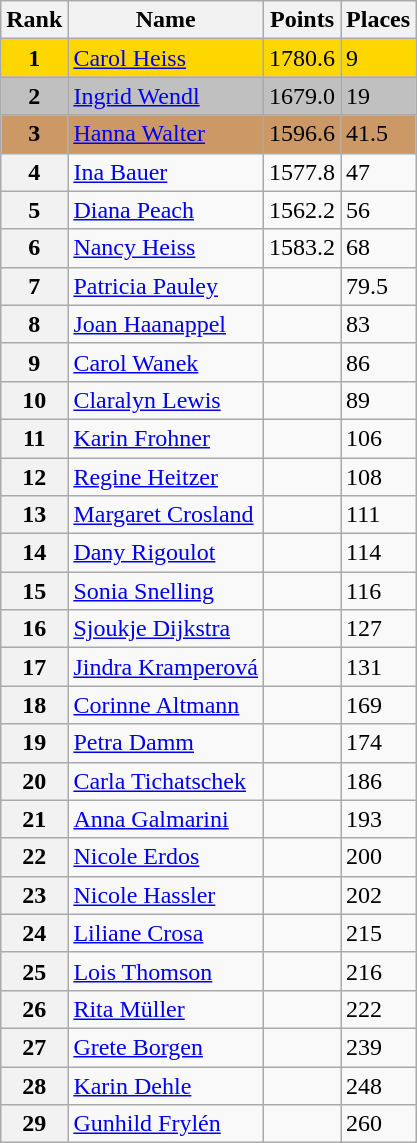<table class="wikitable">
<tr>
<th>Rank</th>
<th>Name</th>
<th>Points</th>
<th>Places</th>
</tr>
<tr bgcolor=gold>
<td align=center><strong>1</strong></td>
<td> <a href='#'>Carol Heiss</a></td>
<td>1780.6</td>
<td>9</td>
</tr>
<tr bgcolor=silver>
<td align=center><strong>2</strong></td>
<td> <a href='#'>Ingrid Wendl</a></td>
<td>1679.0</td>
<td>19</td>
</tr>
<tr bgcolor=cc9966>
<td align=center><strong>3</strong></td>
<td> <a href='#'>Hanna Walter</a></td>
<td>1596.6</td>
<td>41.5</td>
</tr>
<tr>
<th>4</th>
<td> <a href='#'>Ina Bauer</a></td>
<td>1577.8</td>
<td>47</td>
</tr>
<tr>
<th>5</th>
<td> <a href='#'>Diana Peach</a></td>
<td>1562.2</td>
<td>56</td>
</tr>
<tr>
<th>6</th>
<td> <a href='#'>Nancy Heiss</a></td>
<td>1583.2</td>
<td>68</td>
</tr>
<tr>
<th>7</th>
<td> <a href='#'>Patricia Pauley</a></td>
<td></td>
<td>79.5</td>
</tr>
<tr>
<th>8</th>
<td> <a href='#'>Joan Haanappel</a></td>
<td></td>
<td>83</td>
</tr>
<tr>
<th>9</th>
<td> <a href='#'>Carol Wanek</a></td>
<td></td>
<td>86</td>
</tr>
<tr>
<th>10</th>
<td> <a href='#'>Claralyn Lewis</a></td>
<td></td>
<td>89</td>
</tr>
<tr>
<th>11</th>
<td> <a href='#'>Karin Frohner</a></td>
<td></td>
<td>106</td>
</tr>
<tr>
<th>12</th>
<td> <a href='#'>Regine Heitzer</a></td>
<td></td>
<td>108</td>
</tr>
<tr>
<th>13</th>
<td> <a href='#'>Margaret Crosland</a></td>
<td></td>
<td>111</td>
</tr>
<tr>
<th>14</th>
<td> <a href='#'>Dany Rigoulot</a></td>
<td></td>
<td>114</td>
</tr>
<tr>
<th>15</th>
<td> <a href='#'>Sonia Snelling</a></td>
<td></td>
<td>116</td>
</tr>
<tr>
<th>16</th>
<td> <a href='#'>Sjoukje Dijkstra</a></td>
<td></td>
<td>127</td>
</tr>
<tr>
<th>17</th>
<td> <a href='#'>Jindra Kramperová</a></td>
<td></td>
<td>131</td>
</tr>
<tr>
<th>18</th>
<td> <a href='#'>Corinne Altmann</a></td>
<td></td>
<td>169</td>
</tr>
<tr>
<th>19</th>
<td> <a href='#'>Petra Damm</a></td>
<td></td>
<td>174</td>
</tr>
<tr>
<th>20</th>
<td> <a href='#'>Carla Tichatschek</a></td>
<td></td>
<td>186</td>
</tr>
<tr>
<th>21</th>
<td> <a href='#'>Anna Galmarini</a></td>
<td></td>
<td>193</td>
</tr>
<tr>
<th>22</th>
<td> <a href='#'>Nicole Erdos</a></td>
<td></td>
<td>200</td>
</tr>
<tr>
<th>23</th>
<td> <a href='#'>Nicole Hassler</a></td>
<td></td>
<td>202</td>
</tr>
<tr>
<th>24</th>
<td> <a href='#'>Liliane Crosa</a></td>
<td></td>
<td>215</td>
</tr>
<tr>
<th>25</th>
<td> <a href='#'>Lois Thomson</a></td>
<td></td>
<td>216</td>
</tr>
<tr>
<th>26</th>
<td> <a href='#'>Rita Müller</a></td>
<td></td>
<td>222</td>
</tr>
<tr>
<th>27</th>
<td> <a href='#'>Grete Borgen</a></td>
<td></td>
<td>239</td>
</tr>
<tr>
<th>28</th>
<td> <a href='#'>Karin Dehle</a></td>
<td></td>
<td>248</td>
</tr>
<tr>
<th>29</th>
<td> <a href='#'>Gunhild Frylén</a></td>
<td></td>
<td>260</td>
</tr>
</table>
